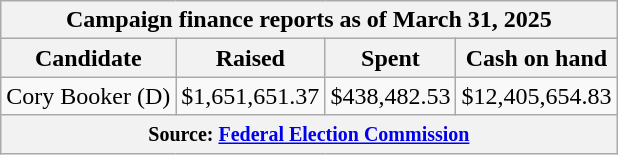<table class="wikitable sortable">
<tr>
<th colspan=4>Campaign finance reports as of March 31, 2025</th>
</tr>
<tr style="text-align:center;">
<th>Candidate</th>
<th>Raised</th>
<th>Spent</th>
<th>Cash on hand</th>
</tr>
<tr>
<td>Cory Booker (D)</td>
<td>$1,651,651.37</td>
<td>$438,482.53</td>
<td>$12,405,654.83</td>
</tr>
<tr>
<th colspan="4"><small>Source: <a href='#'>Federal Election Commission</a></small></th>
</tr>
</table>
